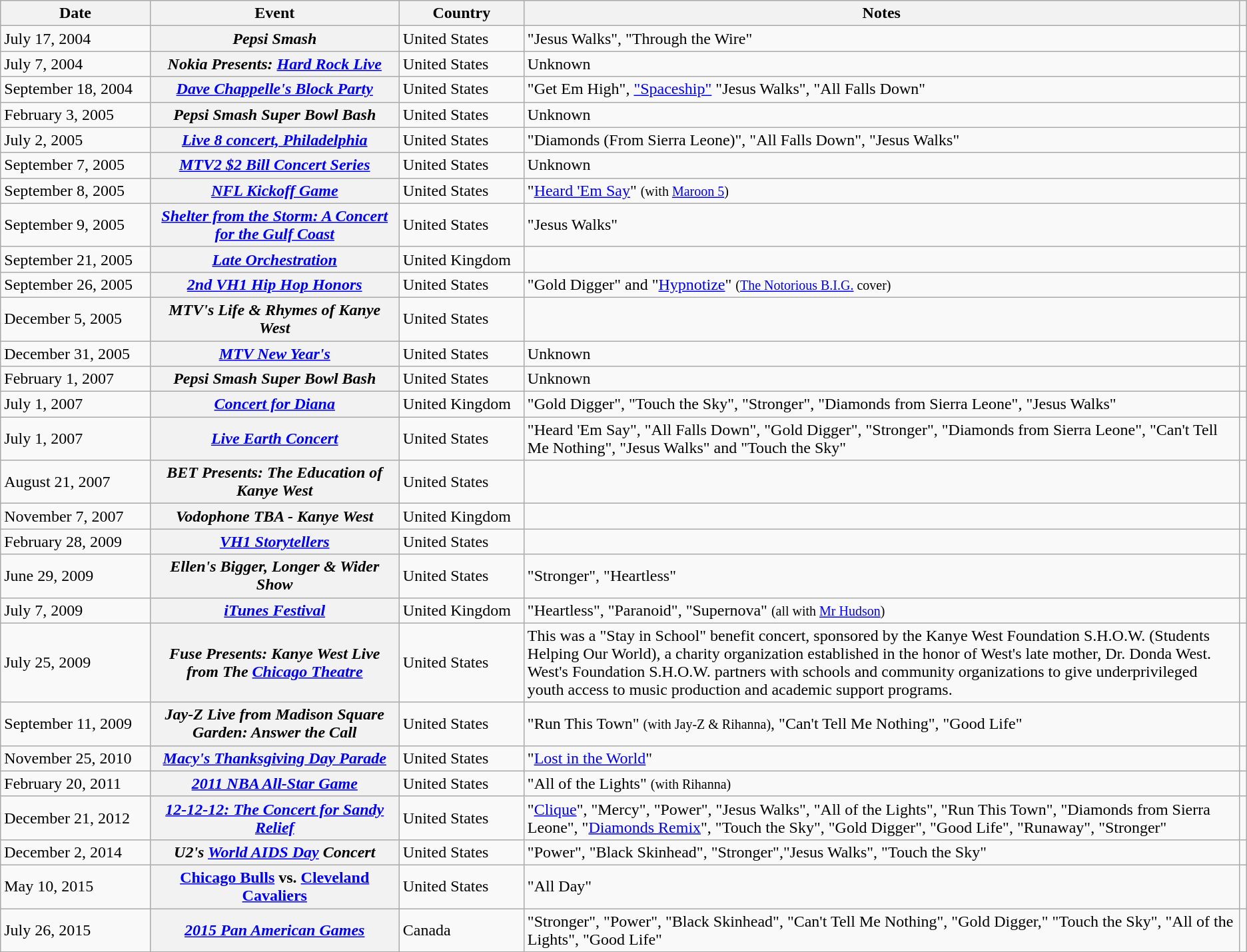<table class="wikitable sortable plainrowheaders">
<tr>
<th style="width:12%;">Date</th>
<th style="width:20%;">Event</th>
<th style="width:10%;">Country</th>
<th>Notes</th>
<th scope="col" class="unsortable"></th>
</tr>
<tr>
<td>July 17, 2004</td>
<th scope="row"><em>Pepsi Smash</em></th>
<td>United States</td>
<td>"Jesus Walks", "Through the Wire"</td>
<td style="text-align:center;"></td>
</tr>
<tr>
<td>July 7, 2004</td>
<th scope="row"><em>Nokia Presents: <a href='#'>Hard Rock Live</a></em></th>
<td>United States</td>
<td>Unknown</td>
<td style="text-align:center;"></td>
</tr>
<tr>
<td>September 18, 2004</td>
<th scope="row"><em><a href='#'>Dave Chappelle's Block Party</a></em></th>
<td>United States</td>
<td>"Get Em High", <a href='#'>"Spaceship"</a> "Jesus Walks", "All Falls Down"</td>
<td style="text-align:center;"></td>
</tr>
<tr>
<td>February 3, 2005</td>
<th scope="row"><em>Pepsi Smash Super Bowl Bash</em></th>
<td>United States</td>
<td>Unknown</td>
<td style="text-align:center;"></td>
</tr>
<tr>
<td>July 2, 2005</td>
<th scope="row"><em><a href='#'>Live 8 concert, Philadelphia</a></em></th>
<td>United States</td>
<td>"Diamonds (From Sierra Leone)", "All Falls Down", "Jesus Walks"</td>
<td style="text-align:center;"></td>
</tr>
<tr>
<td>September 7, 2005</td>
<th scope="row"><em><a href='#'>MTV2 $2 Bill Concert Series</a></em></th>
<td>United States</td>
<td>Unknown</td>
<td style="text-align:center;"></td>
</tr>
<tr>
<td>September 8, 2005</td>
<th scope="row"><em><a href='#'>NFL Kickoff Game</a></em></th>
<td>United States</td>
<td>"<a href='#'>Heard 'Em Say</a>" <small>(with <a href='#'>Maroon 5</a>)</small></td>
<td style="text-align:center;"></td>
</tr>
<tr>
<td>September 9, 2005</td>
<th scope="row"><em><a href='#'>Shelter from the Storm: A Concert for the Gulf Coast</a></em></th>
<td>United States</td>
<td>"Jesus Walks"</td>
<td style="text-align:center;"></td>
</tr>
<tr>
<td>September 21, 2005</td>
<th scope="row"><em><a href='#'>Late Orchestration</a></em></th>
<td>United Kingdom</td>
<td></td>
<td style="text-align:center;"></td>
</tr>
<tr>
<td>September 26, 2005</td>
<th scope="row"><em><a href='#'>2nd VH1 Hip Hop Honors</a></em></th>
<td>United States</td>
<td>"Gold Digger" and "<a href='#'>Hypnotize</a>" <small>(<a href='#'>The Notorious B.I.G.</a> cover)</small></td>
<td style="text-align:center;"></td>
</tr>
<tr>
<td>December 5, 2005</td>
<th scope="row"><em>MTV's Life & Rhymes of Kanye West</em></th>
<td>United States</td>
<td></td>
<td style="text-align:center;"></td>
</tr>
<tr>
<td>December 31, 2005</td>
<th scope="row"><em><a href='#'>MTV New Year's</a></em></th>
<td>United States</td>
<td>Unknown</td>
<td style="text-align:center;"></td>
</tr>
<tr>
<td>February 1, 2007</td>
<th scope="row"><em>Pepsi Smash Super Bowl Bash</em></th>
<td>United States</td>
<td>Unknown</td>
<td style="text-align:center;"></td>
</tr>
<tr>
<td>July 1, 2007</td>
<th scope="row"><em><a href='#'>Concert for Diana</a></em></th>
<td>United Kingdom</td>
<td>"Gold Digger", "Touch the Sky", "Stronger", "Diamonds from Sierra Leone", "Jesus Walks"</td>
<td style="text-align:center;"></td>
</tr>
<tr>
<td>July 1, 2007</td>
<th scope="row"><em><a href='#'>Live Earth Concert</a></em></th>
<td>United States</td>
<td>"Heard 'Em Say", "All Falls Down", "Gold Digger", "Stronger", "Diamonds from Sierra Leone", "Can't Tell Me Nothing", "Jesus Walks" and "Touch the Sky"</td>
<td style="text-align:center;"></td>
</tr>
<tr>
<td>August 21, 2007</td>
<th scope="row"><em>BET Presents: The Education of Kanye West</em></th>
<td>United States</td>
<td></td>
<td style="text-align:center;"></td>
</tr>
<tr>
<td>November 7, 2007</td>
<th scope="row"><em>Vodophone TBA - Kanye West</em></th>
<td>United Kingdom</td>
<td></td>
<td style="text-align:center;"></td>
</tr>
<tr>
<td>February 28, 2009</td>
<th scope="row"><em><a href='#'>VH1 Storytellers</a></em></th>
<td>United States</td>
<td></td>
<td style="text-align:center;"></td>
</tr>
<tr>
<td>June 29, 2009</td>
<th scope="row"><em>Ellen's Bigger, Longer & Wider Show</em></th>
<td>United States</td>
<td>"Stronger", "Heartless"</td>
<td style="text-align:center;"></td>
</tr>
<tr>
<td>July 7, 2009</td>
<th scope="row"><em><a href='#'>iTunes Festival</a></em></th>
<td>United Kingdom</td>
<td>"Heartless", "Paranoid", "Supernova" <small>(all with <a href='#'>Mr Hudson</a>)</small></td>
<td style="text-align:center;"></td>
</tr>
<tr>
<td>July 25, 2009</td>
<th scope="row"><em>Fuse Presents: Kanye West Live from The <a href='#'>Chicago Theatre</a></em></th>
<td>United States</td>
<td>This was a "Stay in School" benefit concert, sponsored by the Kanye West Foundation S.H.O.W. (Students Helping Our World), a charity organization established in the honor of West's late mother, Dr. Donda West. West's Foundation S.H.O.W. partners with schools and community organizations to give underprivileged youth access to music production and academic support programs.</td>
<td style="text-align:center;"></td>
</tr>
<tr>
<td>September 11, 2009</td>
<th scope="row"><em>Jay-Z Live from Madison Square Garden: Answer the Call</em></th>
<td>United States</td>
<td>"Run This Town" <small>(with Jay-Z & Rihanna)</small>, "Can't Tell Me Nothing", "Good Life"</td>
<td style="text-align:center;"></td>
</tr>
<tr>
<td>November 25, 2010</td>
<th scope="row"><em><a href='#'>Macy's Thanksgiving Day Parade</a></em></th>
<td>United States</td>
<td>"<a href='#'>Lost in the World</a>"</td>
<td style="text-align:center;"></td>
</tr>
<tr>
<td>February 20, 2011</td>
<th scope="row"><em><a href='#'>2011 NBA All-Star Game</a></em></th>
<td>United States</td>
<td>"All of the Lights" <small>(with Rihanna)</small></td>
<td style="text-align:center;"></td>
</tr>
<tr>
<td>December 21, 2012</td>
<th scope="row"><em><a href='#'>12-12-12: The Concert for Sandy Relief</a></em></th>
<td>United States</td>
<td>"<a href='#'>Clique</a>", "Mercy", "Power", "Jesus Walks", "All of the Lights", "Run This Town", "Diamonds from Sierra Leone", "<a href='#'>Diamonds Remix</a>", "Touch the Sky", "Gold Digger", "Good Life", "Runaway", "Stronger"</td>
<td style="text-align:center;"></td>
</tr>
<tr>
<td>December 2, 2014</td>
<th scope="row"><em>U2's <a href='#'>World AIDS Day</a> Concert</em></th>
<td>United States</td>
<td>"Power", "Black Skinhead", "Stronger","Jesus Walks", "Touch the Sky"</td>
<td style="text-align:center;"></td>
</tr>
<tr>
<td>May 10, 2015</td>
<th scope="row"><a href='#'>Chicago Bulls</a> vs. <a href='#'>Cleveland Cavaliers</a></th>
<td>United States</td>
<td>"All Day"</td>
<td style="text-align:center;"></td>
</tr>
<tr>
<td>July 26, 2015</td>
<th scope="row"><em><a href='#'>2015 Pan American Games</a></em></th>
<td>Canada</td>
<td>"Stronger", "Power", "Black Skinhead", "Can't Tell Me Nothing", "Gold Digger," "Touch the Sky", "All of the Lights", "Good Life"</td>
<td style="text-align:center;"></td>
</tr>
</table>
